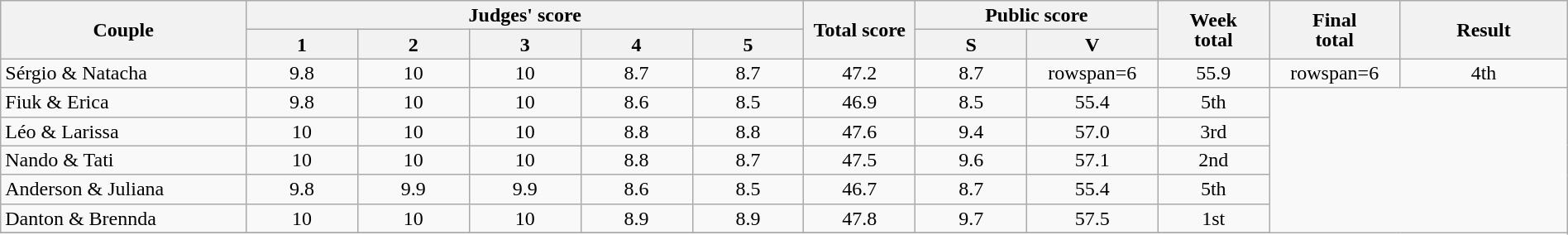<table class="wikitable" style="font-size:100%; line-height:16px; text-align:center" width="100%">
<tr>
<th rowspan=2 width="11.0%">Couple</th>
<th colspan=5 width="25.0%">Judges' score</th>
<th rowspan=2 width="05.0%">Total score</th>
<th colspan=2 width="10.0%">Public score</th>
<th rowspan=2 width="05.0%">Week<br>total</th>
<th rowspan=2 width="05.0%">Final<br>total</th>
<th rowspan=2 width="07.5%">Result</th>
</tr>
<tr>
<th width="05.0%">1</th>
<th width="05.0%">2</th>
<th width="05.0%">3</th>
<th width="05.0%">4</th>
<th width="05.0%">5</th>
<th width="05.0%">S</th>
<th width="05.0%">V</th>
</tr>
<tr>
<td align="left">Sérgio & Natacha</td>
<td>9.8</td>
<td>10</td>
<td>10</td>
<td>8.7</td>
<td>8.7</td>
<td>47.2</td>
<td>8.7</td>
<td>rowspan=6 </td>
<td>55.9</td>
<td>rowspan=6 </td>
<td>4th</td>
</tr>
<tr>
<td align="left">Fiuk & Erica</td>
<td>9.8</td>
<td>10</td>
<td>10</td>
<td>8.6</td>
<td>8.5</td>
<td>46.9</td>
<td>8.5</td>
<td>55.4</td>
<td>5th</td>
</tr>
<tr>
<td align="left">Léo & Larissa</td>
<td>10</td>
<td>10</td>
<td>10</td>
<td>8.8</td>
<td>8.8</td>
<td>47.6</td>
<td>9.4</td>
<td>57.0</td>
<td>3rd</td>
</tr>
<tr>
<td align="left">Nando & Tati</td>
<td>10</td>
<td>10</td>
<td>10</td>
<td>8.8</td>
<td>8.7</td>
<td>47.5</td>
<td>9.6</td>
<td>57.1</td>
<td>2nd</td>
</tr>
<tr>
<td align="left">Anderson & Juliana</td>
<td>9.8</td>
<td>9.9</td>
<td>9.9</td>
<td>8.6</td>
<td>8.5</td>
<td>46.7</td>
<td>8.7</td>
<td>55.4</td>
<td>5th</td>
</tr>
<tr>
<td align="left">Danton & Brennda</td>
<td>10</td>
<td>10</td>
<td>10</td>
<td>8.9</td>
<td>8.9</td>
<td>47.8</td>
<td>9.7</td>
<td>57.5</td>
<td>1st</td>
</tr>
<tr>
</tr>
</table>
